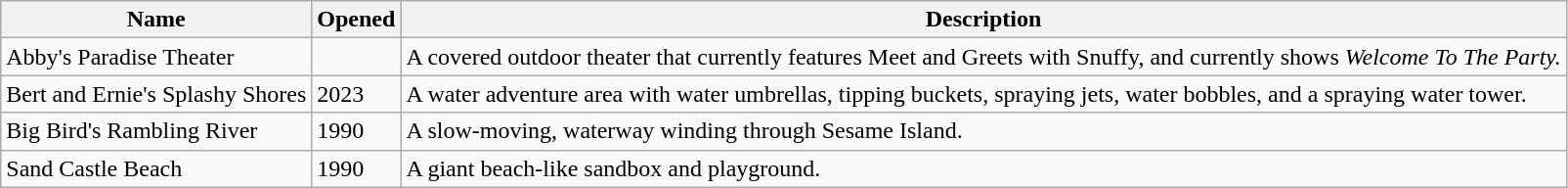<table class="wikitable">
<tr>
<th>Name</th>
<th>Opened</th>
<th>Description</th>
</tr>
<tr>
<td>Abby's Paradise Theater</td>
<td></td>
<td>A covered outdoor theater that currently features Meet and Greets with Snuffy, and currently shows <em>Welcome To The Party.</em></td>
</tr>
<tr>
<td>Bert and Ernie's Splashy Shores</td>
<td>2023</td>
<td>A water adventure area with water umbrellas, tipping buckets, spraying jets, water bobbles, and a spraying water tower.</td>
</tr>
<tr>
<td>Big Bird's Rambling River</td>
<td>1990</td>
<td>A slow-moving,  waterway winding through Sesame Island.</td>
</tr>
<tr>
<td>Sand Castle Beach</td>
<td>1990</td>
<td>A giant beach-like sandbox and playground.</td>
</tr>
</table>
